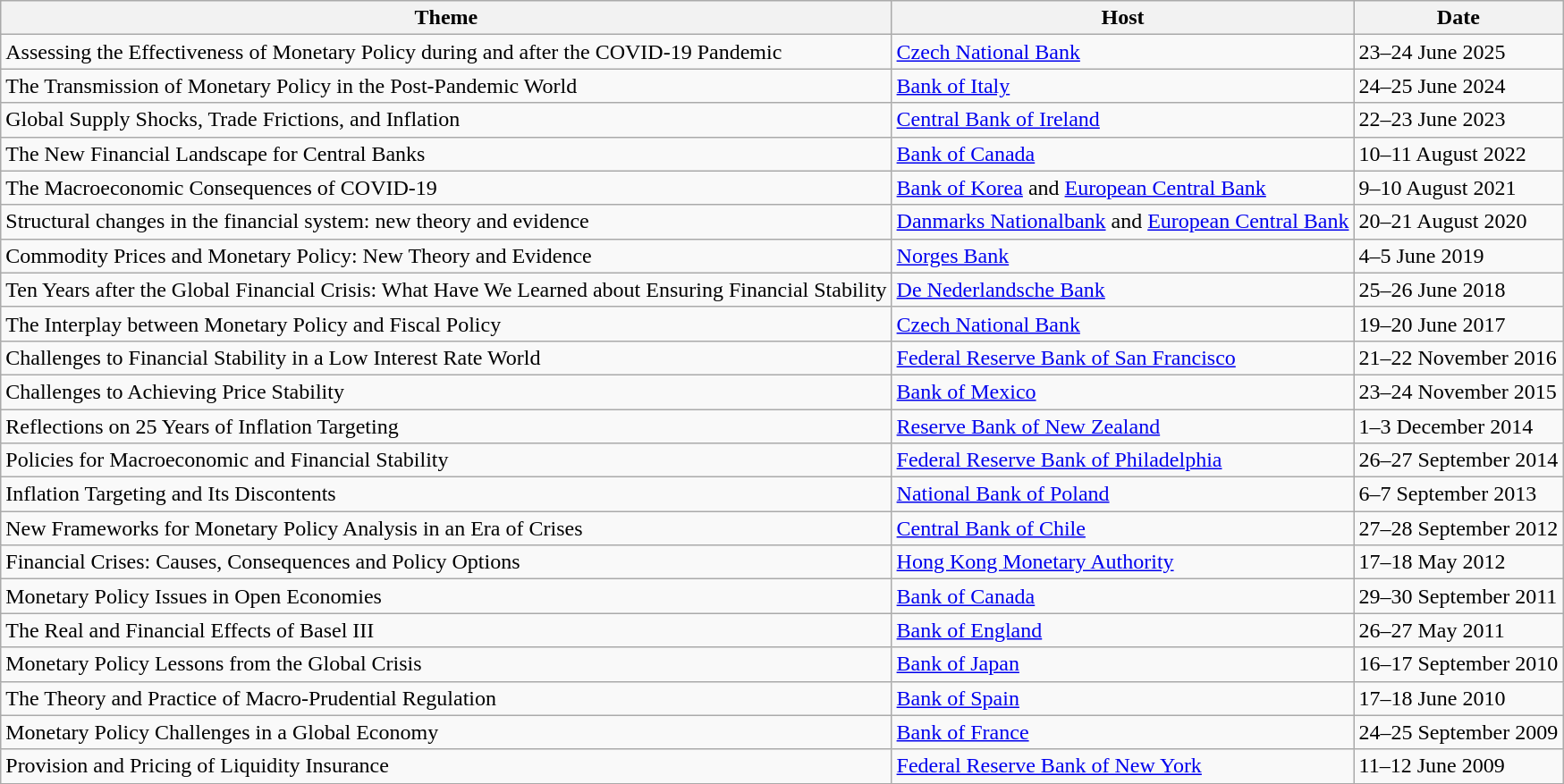<table class="wikitable sortable">
<tr>
<th>Theme</th>
<th>Host</th>
<th>Date</th>
</tr>
<tr>
<td>Assessing the Effectiveness of Monetary Policy during and after the COVID-19 Pandemic</td>
<td><a href='#'>Czech National Bank</a></td>
<td>23–24 June 2025</td>
</tr>
<tr>
<td>The Transmission of Monetary Policy in the Post-Pandemic World</td>
<td><a href='#'>Bank of Italy</a></td>
<td>24–25 June 2024</td>
</tr>
<tr>
<td>Global Supply Shocks, Trade Frictions, and Inflation</td>
<td><a href='#'>Central Bank of Ireland</a></td>
<td>22–23 June 2023</td>
</tr>
<tr>
<td>The New Financial Landscape for Central Banks</td>
<td><a href='#'>Bank of Canada</a></td>
<td>10–11 August 2022</td>
</tr>
<tr>
<td>The Macroeconomic Consequences of COVID-19</td>
<td><a href='#'>Bank of Korea</a> and <a href='#'>European Central Bank</a></td>
<td>9–10 August 2021</td>
</tr>
<tr>
<td>Structural changes in the financial system: new theory and evidence</td>
<td><a href='#'>Danmarks Nationalbank</a> and <a href='#'>European Central Bank</a></td>
<td>20–21 August 2020</td>
</tr>
<tr>
<td>Commodity Prices and Monetary Policy: New Theory and Evidence</td>
<td><a href='#'>Norges Bank</a></td>
<td>4–5 June 2019</td>
</tr>
<tr>
<td>Ten Years after the Global Financial Crisis: What Have We Learned about Ensuring Financial Stability</td>
<td><a href='#'>De Nederlandsche Bank</a></td>
<td>25–26 June 2018</td>
</tr>
<tr>
<td>The Interplay between Monetary Policy and Fiscal Policy</td>
<td><a href='#'>Czech National Bank</a></td>
<td>19–20 June 2017</td>
</tr>
<tr>
<td>Challenges to Financial Stability in a Low Interest Rate World</td>
<td><a href='#'>Federal Reserve Bank of San Francisco</a></td>
<td>21–22 November 2016</td>
</tr>
<tr>
<td>Challenges to Achieving Price Stability</td>
<td><a href='#'>Bank of Mexico</a></td>
<td>23–24 November 2015</td>
</tr>
<tr>
<td>Reflections on 25 Years of Inflation Targeting</td>
<td><a href='#'>Reserve Bank of New Zealand</a></td>
<td>1–3 December 2014</td>
</tr>
<tr>
<td>Policies for Macroeconomic and Financial Stability</td>
<td><a href='#'>Federal Reserve Bank of Philadelphia</a></td>
<td>26–27 September 2014</td>
</tr>
<tr>
<td>Inflation Targeting and Its Discontents</td>
<td><a href='#'>National Bank of Poland</a></td>
<td>6–7 September 2013</td>
</tr>
<tr>
<td>New Frameworks for Monetary Policy Analysis in an Era of Crises</td>
<td><a href='#'>Central Bank of Chile</a></td>
<td>27–28 September 2012</td>
</tr>
<tr>
<td>Financial Crises: Causes, Consequences and Policy Options</td>
<td><a href='#'>Hong Kong Monetary Authority</a></td>
<td>17–18 May 2012</td>
</tr>
<tr>
<td>Monetary Policy Issues in Open Economies</td>
<td><a href='#'>Bank of Canada</a></td>
<td>29–30 September 2011</td>
</tr>
<tr>
<td>The Real and Financial Effects of Basel III</td>
<td><a href='#'>Bank of England</a></td>
<td>26–27 May 2011</td>
</tr>
<tr>
<td>Monetary Policy Lessons from the Global Crisis</td>
<td><a href='#'>Bank of Japan</a></td>
<td>16–17 September 2010</td>
</tr>
<tr>
<td>The Theory and Practice of Macro-Prudential Regulation</td>
<td><a href='#'>Bank of Spain</a></td>
<td>17–18 June 2010</td>
</tr>
<tr>
<td>Monetary Policy Challenges in a Global Economy</td>
<td><a href='#'>Bank of France</a></td>
<td>24–25 September 2009</td>
</tr>
<tr>
<td>Provision and Pricing of Liquidity Insurance</td>
<td><a href='#'>Federal Reserve Bank of New York</a></td>
<td>11–12 June 2009</td>
</tr>
<tr>
</tr>
</table>
